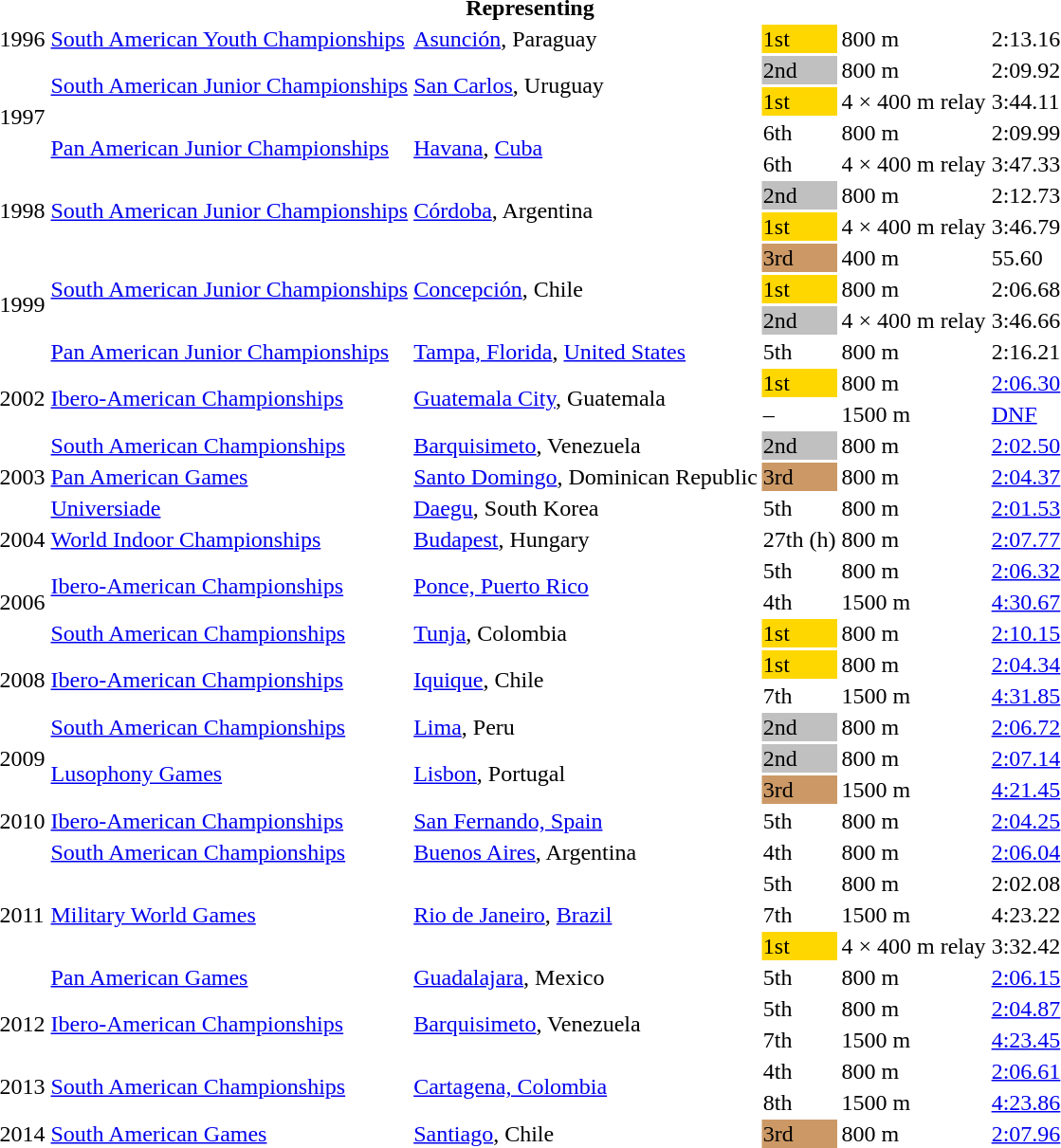<table>
<tr>
<th colspan="6">Representing </th>
</tr>
<tr>
<td>1996</td>
<td><a href='#'>South American Youth Championships</a></td>
<td><a href='#'>Asunción</a>, Paraguay</td>
<td bgcolor=gold>1st</td>
<td>800 m</td>
<td>2:13.16</td>
</tr>
<tr>
<td rowspan=4>1997</td>
<td rowspan=2><a href='#'>South American Junior Championships</a></td>
<td rowspan=2><a href='#'>San Carlos</a>, Uruguay</td>
<td bgcolor=silver>2nd</td>
<td>800 m</td>
<td>2:09.92</td>
</tr>
<tr>
<td bgcolor=gold>1st</td>
<td>4 × 400 m relay</td>
<td>3:44.11</td>
</tr>
<tr>
<td rowspan=2><a href='#'>Pan American Junior Championships</a></td>
<td rowspan=2><a href='#'>Havana</a>, <a href='#'>Cuba</a></td>
<td>6th</td>
<td>800 m</td>
<td>2:09.99</td>
</tr>
<tr>
<td>6th</td>
<td>4 × 400 m relay</td>
<td>3:47.33</td>
</tr>
<tr>
<td rowspan=2>1998</td>
<td rowspan=2><a href='#'>South American Junior Championships</a></td>
<td rowspan=2><a href='#'>Córdoba</a>, Argentina</td>
<td bgcolor=silver>2nd</td>
<td>800 m</td>
<td>2:12.73</td>
</tr>
<tr>
<td bgcolor=gold>1st</td>
<td>4 × 400 m relay</td>
<td>3:46.79</td>
</tr>
<tr>
<td rowspan=4>1999</td>
<td rowspan=3><a href='#'>South American Junior Championships</a></td>
<td rowspan=3><a href='#'>Concepción</a>, Chile</td>
<td bgcolor=cc9966>3rd</td>
<td>400 m</td>
<td>55.60</td>
</tr>
<tr>
<td bgcolor=gold>1st</td>
<td>800 m</td>
<td>2:06.68</td>
</tr>
<tr>
<td bgcolor=silver>2nd</td>
<td>4 × 400 m relay</td>
<td>3:46.66</td>
</tr>
<tr>
<td><a href='#'>Pan American Junior Championships</a></td>
<td><a href='#'>Tampa, Florida</a>, <a href='#'>United States</a></td>
<td>5th</td>
<td>800 m</td>
<td>2:16.21</td>
</tr>
<tr>
<td rowspan=2>2002</td>
<td rowspan=2><a href='#'>Ibero-American Championships</a></td>
<td rowspan=2><a href='#'>Guatemala City</a>, Guatemala</td>
<td bgcolor=gold>1st</td>
<td>800 m</td>
<td><a href='#'>2:06.30</a></td>
</tr>
<tr>
<td>–</td>
<td>1500 m</td>
<td><a href='#'>DNF</a></td>
</tr>
<tr>
<td rowspan=3>2003</td>
<td><a href='#'>South American Championships</a></td>
<td><a href='#'>Barquisimeto</a>, Venezuela</td>
<td bgcolor=silver>2nd</td>
<td>800 m</td>
<td><a href='#'>2:02.50</a></td>
</tr>
<tr>
<td><a href='#'>Pan American Games</a></td>
<td><a href='#'>Santo Domingo</a>, Dominican Republic</td>
<td bgcolor=cc9966>3rd</td>
<td>800 m</td>
<td><a href='#'>2:04.37</a></td>
</tr>
<tr>
<td><a href='#'>Universiade</a></td>
<td><a href='#'>Daegu</a>, South Korea</td>
<td>5th</td>
<td>800 m</td>
<td><a href='#'>2:01.53</a></td>
</tr>
<tr>
<td>2004</td>
<td><a href='#'>World Indoor Championships</a></td>
<td><a href='#'>Budapest</a>, Hungary</td>
<td>27th (h)</td>
<td>800 m</td>
<td><a href='#'>2:07.77</a></td>
</tr>
<tr>
<td rowspan=3>2006</td>
<td rowspan=2><a href='#'>Ibero-American Championships</a></td>
<td rowspan=2><a href='#'>Ponce, Puerto Rico</a></td>
<td>5th</td>
<td>800 m</td>
<td><a href='#'>2:06.32</a></td>
</tr>
<tr>
<td>4th</td>
<td>1500 m</td>
<td><a href='#'>4:30.67</a></td>
</tr>
<tr>
<td><a href='#'>South American Championships</a></td>
<td><a href='#'>Tunja</a>, Colombia</td>
<td bgcolor=gold>1st</td>
<td>800 m</td>
<td><a href='#'>2:10.15</a></td>
</tr>
<tr>
<td rowspan=2>2008</td>
<td rowspan=2><a href='#'>Ibero-American Championships</a></td>
<td rowspan=2><a href='#'>Iquique</a>, Chile</td>
<td bgcolor=gold>1st</td>
<td>800 m</td>
<td><a href='#'>2:04.34</a></td>
</tr>
<tr>
<td>7th</td>
<td>1500 m</td>
<td><a href='#'>4:31.85</a></td>
</tr>
<tr>
<td rowspan=3>2009</td>
<td><a href='#'>South American Championships</a></td>
<td><a href='#'>Lima</a>, Peru</td>
<td bgcolor=silver>2nd</td>
<td>800 m</td>
<td><a href='#'>2:06.72</a></td>
</tr>
<tr>
<td rowspan=2><a href='#'>Lusophony Games</a></td>
<td rowspan=2><a href='#'>Lisbon</a>, Portugal</td>
<td bgcolor=silver>2nd</td>
<td>800 m</td>
<td><a href='#'>2:07.14</a></td>
</tr>
<tr>
<td bgcolor=cc9966>3rd</td>
<td>1500 m</td>
<td><a href='#'>4:21.45</a></td>
</tr>
<tr>
<td>2010</td>
<td><a href='#'>Ibero-American Championships</a></td>
<td><a href='#'>San Fernando, Spain</a></td>
<td>5th</td>
<td>800 m</td>
<td><a href='#'>2:04.25</a></td>
</tr>
<tr>
<td rowspan=5>2011</td>
<td><a href='#'>South American Championships</a></td>
<td><a href='#'>Buenos Aires</a>, Argentina</td>
<td>4th</td>
<td>800 m</td>
<td><a href='#'>2:06.04</a></td>
</tr>
<tr>
<td rowspan=3><a href='#'>Military World Games</a></td>
<td rowspan=3><a href='#'>Rio de Janeiro</a>, <a href='#'>Brazil</a></td>
<td>5th</td>
<td>800 m</td>
<td>2:02.08</td>
</tr>
<tr>
<td>7th</td>
<td>1500 m</td>
<td>4:23.22</td>
</tr>
<tr>
<td bgcolor=gold>1st</td>
<td>4 × 400 m relay</td>
<td>3:32.42</td>
</tr>
<tr>
<td><a href='#'>Pan American Games</a></td>
<td><a href='#'>Guadalajara</a>, Mexico</td>
<td>5th</td>
<td>800 m</td>
<td><a href='#'>2:06.15</a></td>
</tr>
<tr>
<td rowspan=2>2012</td>
<td rowspan=2><a href='#'>Ibero-American Championships</a></td>
<td rowspan=2><a href='#'>Barquisimeto</a>, Venezuela</td>
<td>5th</td>
<td>800 m</td>
<td><a href='#'>2:04.87</a></td>
</tr>
<tr>
<td>7th</td>
<td>1500 m</td>
<td><a href='#'>4:23.45</a></td>
</tr>
<tr>
<td rowspan=2>2013</td>
<td rowspan=2><a href='#'>South American Championships</a></td>
<td rowspan=2><a href='#'>Cartagena, Colombia</a></td>
<td>4th</td>
<td>800 m</td>
<td><a href='#'>2:06.61</a></td>
</tr>
<tr>
<td>8th</td>
<td>1500 m</td>
<td><a href='#'>4:23.86</a></td>
</tr>
<tr>
<td>2014</td>
<td><a href='#'>South American Games</a></td>
<td><a href='#'>Santiago</a>, Chile</td>
<td bgcolor=cc9966>3rd</td>
<td>800 m</td>
<td><a href='#'>2:07.96</a></td>
</tr>
</table>
